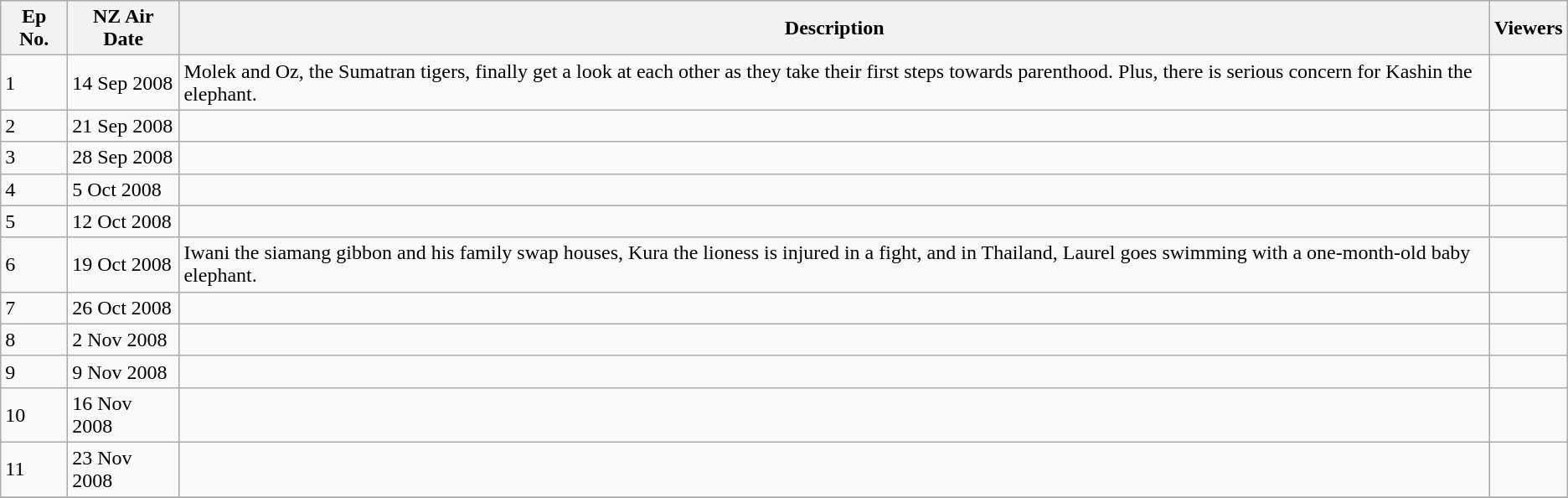<table class="wikitable">
<tr>
<th>Ep No.</th>
<th>NZ Air Date</th>
<th>Description</th>
<th>Viewers</th>
</tr>
<tr>
<td>1</td>
<td>14 Sep 2008</td>
<td>Molek and Oz, the Sumatran tigers, finally get a look at each other as they take their first steps towards parenthood. Plus, there is serious concern for Kashin the elephant.</td>
<td></td>
</tr>
<tr>
<td>2</td>
<td>21 Sep 2008</td>
<td></td>
<td></td>
</tr>
<tr>
<td>3</td>
<td>28 Sep 2008</td>
<td></td>
<td></td>
</tr>
<tr>
<td>4</td>
<td>5 Oct 2008</td>
<td></td>
<td></td>
</tr>
<tr>
<td>5</td>
<td>12 Oct 2008</td>
<td></td>
<td></td>
</tr>
<tr>
<td>6</td>
<td>19 Oct 2008</td>
<td>Iwani the siamang gibbon and his family swap houses, Kura the lioness is injured in a fight, and in Thailand, Laurel goes swimming with a one-month-old baby elephant.</td>
<td></td>
</tr>
<tr>
<td>7</td>
<td>26 Oct 2008</td>
<td></td>
<td></td>
</tr>
<tr>
<td>8</td>
<td>2 Nov 2008</td>
<td></td>
<td></td>
</tr>
<tr>
<td>9</td>
<td>9 Nov 2008</td>
<td></td>
<td></td>
</tr>
<tr>
<td>10</td>
<td>16 Nov 2008</td>
<td></td>
<td></td>
</tr>
<tr>
<td>11</td>
<td>23 Nov 2008</td>
<td></td>
<td></td>
</tr>
<tr>
</tr>
</table>
